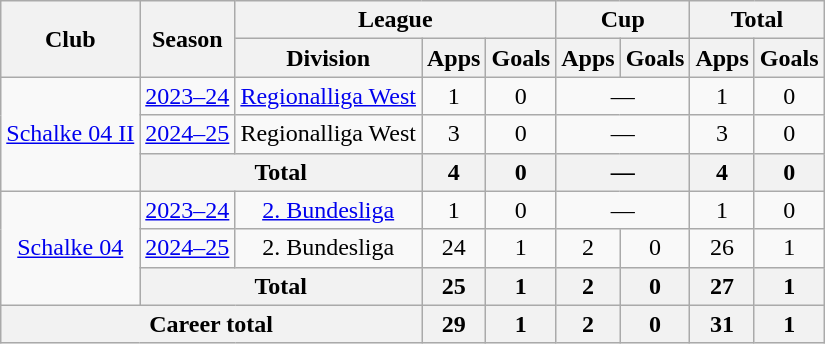<table class="wikitable nowrap" style="text-align:center">
<tr>
<th rowspan="2">Club</th>
<th rowspan="2">Season</th>
<th colspan="3">League</th>
<th colspan="2">Cup</th>
<th colspan="2">Total</th>
</tr>
<tr>
<th>Division</th>
<th>Apps</th>
<th>Goals</th>
<th>Apps</th>
<th>Goals</th>
<th>Apps</th>
<th>Goals</th>
</tr>
<tr>
<td rowspan="3"><a href='#'>Schalke 04 II</a></td>
<td><a href='#'>2023–24</a></td>
<td><a href='#'>Regionalliga West</a></td>
<td>1</td>
<td>0</td>
<td colspan="2">—</td>
<td>1</td>
<td>0</td>
</tr>
<tr>
<td><a href='#'>2024–25</a></td>
<td>Regionalliga West</td>
<td>3</td>
<td>0</td>
<td colspan="2">—</td>
<td>3</td>
<td>0</td>
</tr>
<tr>
<th colspan="2">Total</th>
<th>4</th>
<th>0</th>
<th colspan="2">—</th>
<th>4</th>
<th>0</th>
</tr>
<tr>
<td rowspan="3"><a href='#'>Schalke 04</a></td>
<td><a href='#'>2023–24</a></td>
<td><a href='#'>2. Bundesliga</a></td>
<td>1</td>
<td>0</td>
<td colspan="2">—</td>
<td>1</td>
<td>0</td>
</tr>
<tr>
<td><a href='#'>2024–25</a></td>
<td>2. Bundesliga</td>
<td>24</td>
<td>1</td>
<td>2</td>
<td>0</td>
<td>26</td>
<td>1</td>
</tr>
<tr>
<th colspan="2">Total</th>
<th>25</th>
<th>1</th>
<th>2</th>
<th>0</th>
<th>27</th>
<th>1</th>
</tr>
<tr>
<th colspan="3">Career total</th>
<th>29</th>
<th>1</th>
<th>2</th>
<th>0</th>
<th>31</th>
<th>1</th>
</tr>
</table>
